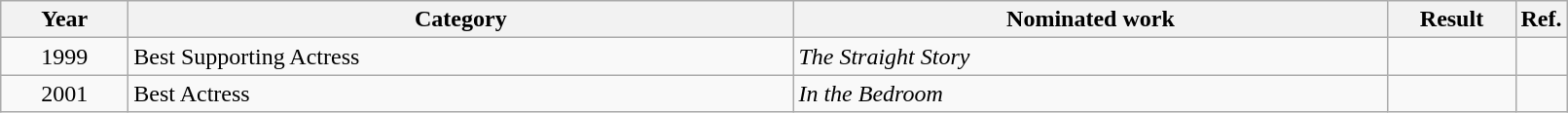<table class=wikitable>
<tr>
<th scope="col" style="width:5em;">Year</th>
<th scope="col" style="width:28em;">Category</th>
<th scope="col" style="width:25em;">Nominated work</th>
<th scope="col" style="width:5em;">Result</th>
<th>Ref.</th>
</tr>
<tr>
<td style="text-align:center;">1999</td>
<td>Best Supporting Actress</td>
<td><em>The Straight Story</em></td>
<td></td>
<td></td>
</tr>
<tr>
<td style="text-align:center;">2001</td>
<td>Best Actress</td>
<td><em>In the Bedroom</em></td>
<td></td>
<td></td>
</tr>
</table>
